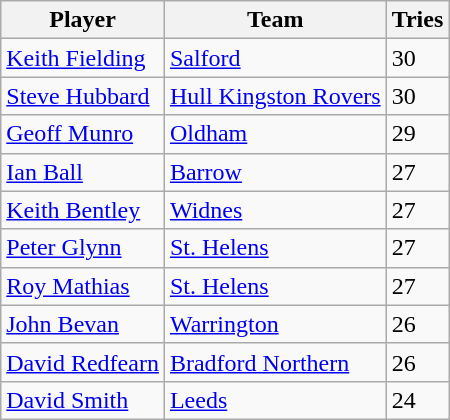<table class="wikitable" style="text-align:left;">
<tr>
<th>Player</th>
<th>Team</th>
<th>Tries</th>
</tr>
<tr>
<td><a href='#'>Keith Fielding</a></td>
<td><a href='#'>Salford</a></td>
<td>30</td>
</tr>
<tr>
<td><a href='#'>Steve Hubbard</a></td>
<td><a href='#'>Hull Kingston Rovers</a></td>
<td>30</td>
</tr>
<tr>
<td><a href='#'>Geoff Munro</a></td>
<td><a href='#'>Oldham</a></td>
<td>29</td>
</tr>
<tr>
<td><a href='#'>Ian Ball</a></td>
<td><a href='#'>Barrow</a></td>
<td>27</td>
</tr>
<tr>
<td><a href='#'>Keith Bentley</a></td>
<td><a href='#'>Widnes</a></td>
<td>27</td>
</tr>
<tr>
<td><a href='#'>Peter Glynn</a></td>
<td><a href='#'>St. Helens</a></td>
<td>27</td>
</tr>
<tr>
<td><a href='#'>Roy Mathias</a></td>
<td><a href='#'>St. Helens</a></td>
<td>27</td>
</tr>
<tr>
<td><a href='#'>John Bevan</a></td>
<td><a href='#'>Warrington</a></td>
<td>26</td>
</tr>
<tr>
<td><a href='#'>David Redfearn</a></td>
<td><a href='#'>Bradford Northern</a></td>
<td>26</td>
</tr>
<tr>
<td><a href='#'>David Smith</a></td>
<td><a href='#'>Leeds</a></td>
<td>24</td>
</tr>
</table>
